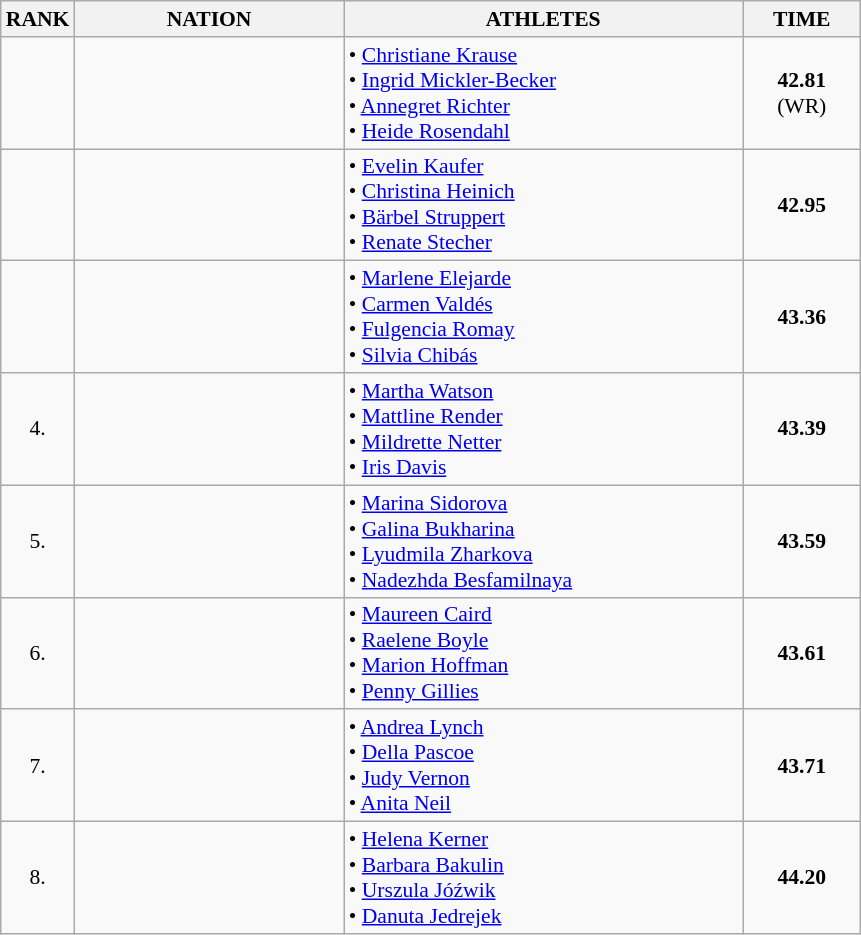<table class="wikitable" style="border-collapse: collapse; font-size: 90%;">
<tr>
<th>RANK</th>
<th style="width: 12em">NATION</th>
<th style="width: 18em">ATHLETES</th>
<th style="width: 5em">TIME</th>
</tr>
<tr>
<td align="center"></td>
<td align="center"></td>
<td>• <a href='#'>Christiane Krause</a><br>• <a href='#'>Ingrid Mickler-Becker</a><br>• <a href='#'>Annegret Richter</a><br>• <a href='#'>Heide Rosendahl</a></td>
<td align="center"><strong>42.81</strong><br>(WR)</td>
</tr>
<tr>
<td align="center"></td>
<td align="center"></td>
<td>• <a href='#'>Evelin Kaufer</a><br>• <a href='#'>Christina Heinich</a><br>• <a href='#'>Bärbel Struppert</a><br>• <a href='#'>Renate Stecher</a></td>
<td align="center"><strong>42.95</strong></td>
</tr>
<tr>
<td align="center"></td>
<td align="center"></td>
<td>• <a href='#'>Marlene Elejarde</a><br>• <a href='#'>Carmen Valdés</a><br>• <a href='#'>Fulgencia Romay</a><br>• <a href='#'>Silvia Chibás</a></td>
<td align="center"><strong>43.36</strong></td>
</tr>
<tr>
<td align="center">4.</td>
<td align="center"></td>
<td>• <a href='#'>Martha Watson</a><br>• <a href='#'>Mattline Render</a><br>• <a href='#'>Mildrette Netter</a><br>• <a href='#'>Iris Davis</a></td>
<td align="center"><strong>43.39</strong></td>
</tr>
<tr>
<td align="center">5.</td>
<td align="center"></td>
<td>• <a href='#'>Marina Sidorova</a><br>• <a href='#'>Galina Bukharina</a><br>• <a href='#'>Lyudmila Zharkova</a><br>• <a href='#'>Nadezhda Besfamilnaya</a></td>
<td align="center"><strong>43.59</strong></td>
</tr>
<tr>
<td align="center">6.</td>
<td align="center"></td>
<td>• <a href='#'>Maureen Caird</a><br>• <a href='#'>Raelene Boyle</a><br>• <a href='#'>Marion Hoffman</a><br>• <a href='#'>Penny Gillies</a></td>
<td align="center"><strong>43.61</strong></td>
</tr>
<tr>
<td align="center">7.</td>
<td align="center"></td>
<td>• <a href='#'>Andrea Lynch</a><br>• <a href='#'>Della Pascoe</a><br>• <a href='#'>Judy Vernon</a><br>• <a href='#'>Anita Neil</a></td>
<td align="center"><strong>43.71</strong></td>
</tr>
<tr>
<td align="center">8.</td>
<td align="center"></td>
<td>• <a href='#'>Helena Kerner</a><br>• <a href='#'>Barbara Bakulin</a><br>• <a href='#'>Urszula Jóźwik</a><br>• <a href='#'>Danuta Jedrejek</a></td>
<td align="center"><strong>44.20</strong></td>
</tr>
</table>
